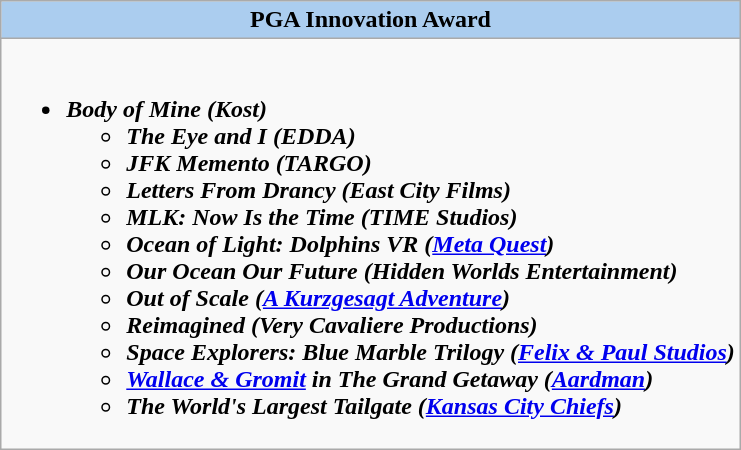<table class=wikitable style="width="100%">
<tr>
<th colspan="2" style="background:#abcdef;">PGA Innovation Award</th>
</tr>
<tr>
<td colspan="2" style="vertical-align:top;"><br><ul><li><strong><em>Body of Mine<em> (Kost)<strong><ul><li></em>The Eye and I<em> (EDDA)</li><li></em>JFK Memento<em> (TARGO)</li><li></em>Letters From Drancy<em> (East City Films)</li><li></em>MLK: Now Is the Time<em> (TIME Studios)</li><li></em>Ocean of Light: Dolphins VR<em> (<a href='#'>Meta Quest</a>)</li><li></em>Our Ocean Our Future<em> (Hidden Worlds Entertainment)</li><li></em>Out of Scale<em> (<a href='#'>A Kurzgesagt Adventure</a>)</li><li></em>Reimagined<em> (Very Cavaliere Productions)</li><li></em>Space Explorers: Blue Marble Trilogy<em> (<a href='#'>Felix & Paul Studios</a>)</li><li></em><a href='#'>Wallace & Gromit</a> in The Grand Getaway<em> (<a href='#'>Aardman</a>)</li><li></em>The World's Largest Tailgate<em> (<a href='#'>Kansas City Chiefs</a>)</li></ul></li></ul></td>
</tr>
</table>
